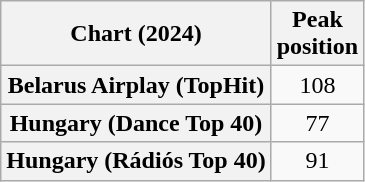<table class="wikitable plainrowheaders" style="text-align:center">
<tr>
<th scope="col">Chart (2024)</th>
<th scope="col">Peak<br>position</th>
</tr>
<tr>
<th scope="row">Belarus Airplay (TopHit)</th>
<td>108</td>
</tr>
<tr>
<th scope="row">Hungary (Dance Top 40)</th>
<td>77</td>
</tr>
<tr>
<th scope="row">Hungary (Rádiós Top 40)</th>
<td>91</td>
</tr>
</table>
